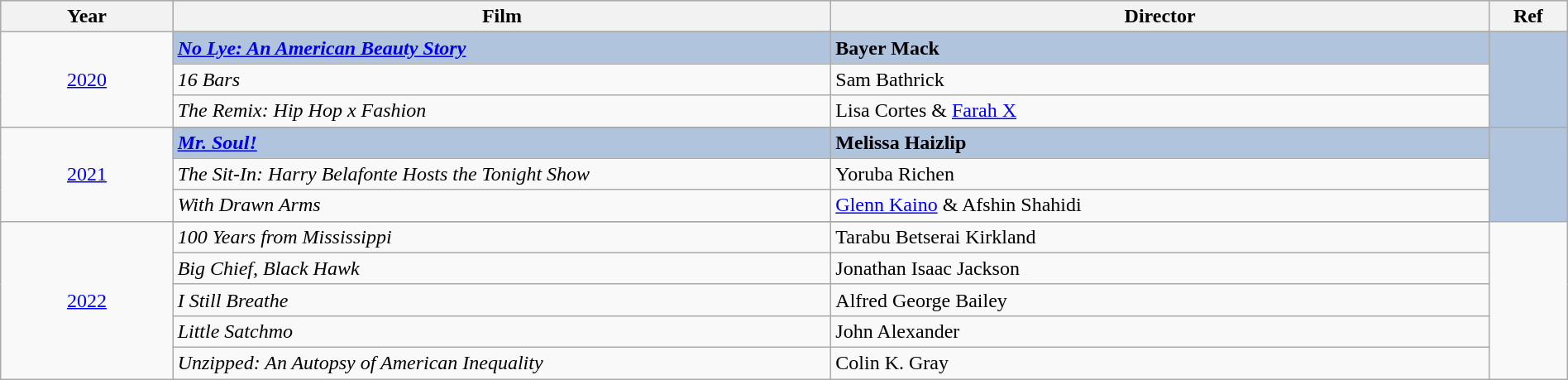<table class="wikitable" style="width:100%;">
<tr style="background:#bebebe;">
<th style="width:11%;">Year</th>
<th style="width:42%;">Film</th>
<th style="width:42%;">Director</th>
<th style="width:5%;">Ref</th>
</tr>
<tr>
<td rowspan="4" align="center"><a href='#'>2020</a></td>
</tr>
<tr style="background:#B0C4DE">
<td><strong><em><a href='#'>No Lye: An American Beauty Story</a></em></strong></td>
<td><strong>Bayer Mack</strong></td>
<td rowspan="4" align="center"></td>
</tr>
<tr>
<td><em>16 Bars</em></td>
<td>Sam Bathrick</td>
</tr>
<tr>
<td><em>The Remix: Hip Hop x Fashion</em></td>
<td>Lisa Cortes & <a href='#'>Farah X</a></td>
</tr>
<tr>
<td rowspan="4" align="center"><a href='#'>2021</a></td>
</tr>
<tr style="background:#B0C4DE">
<td><strong><em><a href='#'>Mr. Soul!</a></em></strong></td>
<td><strong>Melissa Haizlip</strong></td>
<td rowspan="4" align="center"></td>
</tr>
<tr>
<td><em>The Sit-In: Harry Belafonte Hosts the Tonight Show</em></td>
<td>Yoruba Richen</td>
</tr>
<tr>
<td><em>With Drawn Arms</em></td>
<td><a href='#'>Glenn Kaino</a> & Afshin Shahidi</td>
</tr>
<tr>
<td rowspan="6" align="center"><a href='#'>2022</a></td>
</tr>
<tr>
<td><em>100 Years from Mississippi</em></td>
<td>Tarabu Betserai Kirkland</td>
<td rowspan="6" align="center"></td>
</tr>
<tr>
<td><em>Big Chief, Black Hawk</em></td>
<td>Jonathan Isaac Jackson</td>
</tr>
<tr>
<td><em>I Still Breathe</em></td>
<td>Alfred George Bailey</td>
</tr>
<tr>
<td><em>Little Satchmo</em></td>
<td>John Alexander</td>
</tr>
<tr>
<td><em>Unzipped: An Autopsy of American Inequality</em></td>
<td>Colin K. Gray</td>
</tr>
</table>
